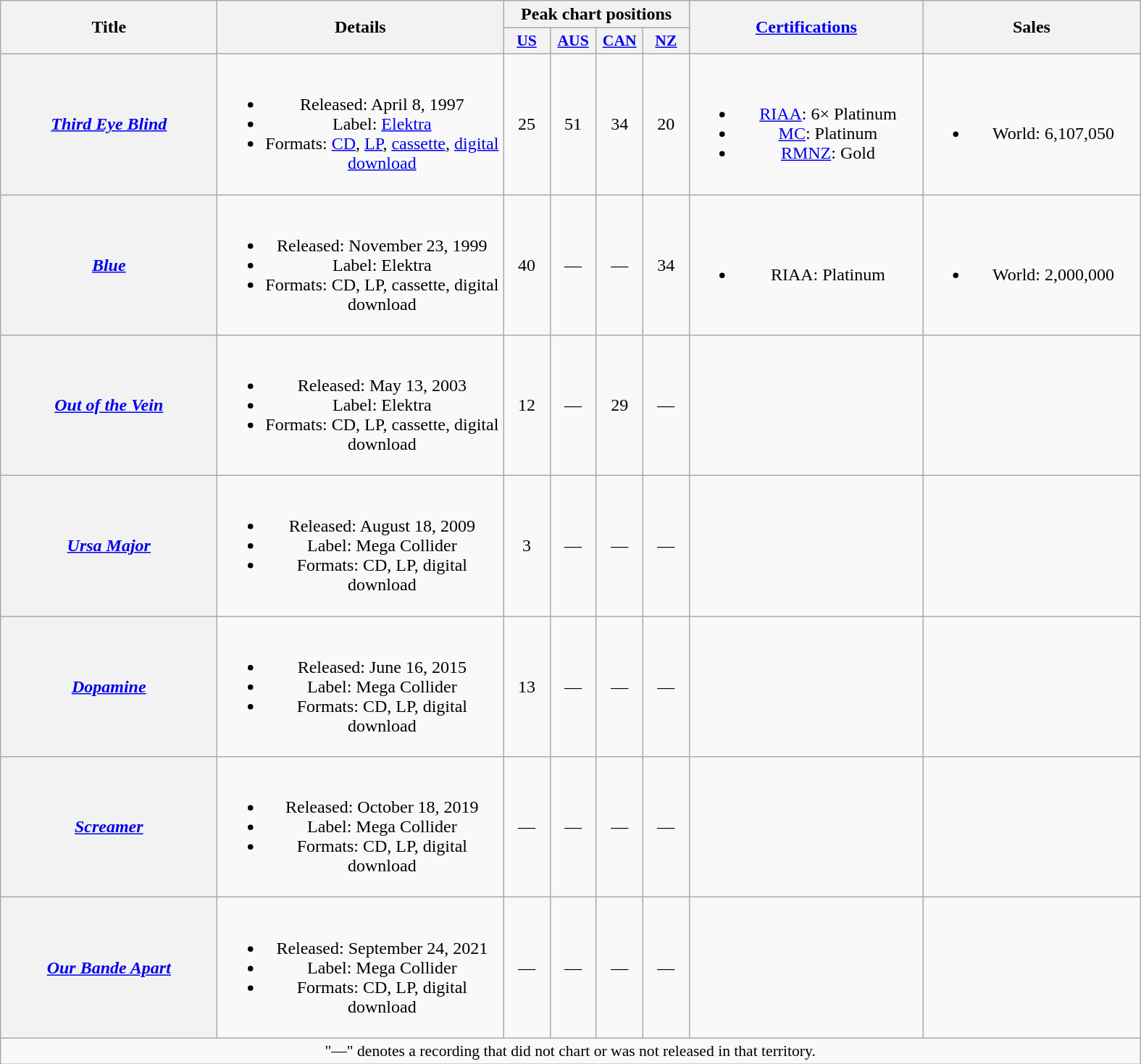<table class="wikitable plainrowheaders" style="text-align:center;" border="1">
<tr>
<th scope="col" rowspan="2" style="width:12em;">Title</th>
<th scope="col" rowspan="2" style="width:16em;">Details</th>
<th scope="col" colspan="4">Peak chart positions</th>
<th scope="col" rowspan="2" style="width:13em;"><a href='#'>Certifications</a></th>
<th scope="col" rowspan="2" style="width:12em;">Sales</th>
</tr>
<tr>
<th scope="col" style="width:2.5em;font-size:90%;"><a href='#'>US</a><br></th>
<th scope="col" style="width:2.5em;font-size:90%;"><a href='#'>AUS</a><br></th>
<th scope="col" style="width:2.5em;font-size:90%;"><a href='#'>CAN</a><br></th>
<th scope="col" style="width:2.5em;font-size:90%;"><a href='#'>NZ</a><br></th>
</tr>
<tr>
<th scope="row"><em><a href='#'>Third Eye Blind</a></em></th>
<td><br><ul><li>Released: April 8, 1997</li><li>Label: <a href='#'>Elektra</a></li><li>Formats: <a href='#'>CD</a>, <a href='#'>LP</a>, <a href='#'>cassette</a>, <a href='#'>digital download</a></li></ul></td>
<td>25</td>
<td>51</td>
<td>34</td>
<td>20</td>
<td><br><ul><li><a href='#'>RIAA</a>: 6× Platinum</li><li><a href='#'>MC</a>: Platinum</li><li><a href='#'>RMNZ</a>: Gold</li></ul></td>
<td><br><ul><li>World: 6,107,050</li></ul></td>
</tr>
<tr>
<th scope="row"><em><a href='#'>Blue</a></em></th>
<td><br><ul><li>Released: November 23, 1999</li><li>Label: Elektra</li><li>Formats: CD, LP, cassette, digital download</li></ul></td>
<td>40</td>
<td>—</td>
<td>—</td>
<td>34</td>
<td><br><ul><li>RIAA: Platinum</li></ul></td>
<td><br><ul><li>World: 2,000,000</li></ul></td>
</tr>
<tr>
<th scope="row"><em><a href='#'>Out of the Vein</a></em></th>
<td><br><ul><li>Released: May 13, 2003</li><li>Label: Elektra</li><li>Formats: CD, LP, cassette, digital download</li></ul></td>
<td>12</td>
<td>—</td>
<td>29</td>
<td>—</td>
<td></td>
<td></td>
</tr>
<tr>
<th scope="row"><em><a href='#'>Ursa Major</a></em></th>
<td><br><ul><li>Released: August 18, 2009</li><li>Label: Mega Collider</li><li>Formats: CD, LP, digital download</li></ul></td>
<td>3</td>
<td>—</td>
<td>—</td>
<td>—</td>
<td></td>
<td></td>
</tr>
<tr>
<th scope="row"><em><a href='#'>Dopamine</a></em></th>
<td><br><ul><li>Released: June 16, 2015</li><li>Label: Mega Collider</li><li>Formats: CD, LP, digital download</li></ul></td>
<td>13</td>
<td>—</td>
<td>—</td>
<td>—</td>
<td></td>
<td></td>
</tr>
<tr>
<th scope="row"><em><a href='#'>Screamer</a></em></th>
<td><br><ul><li>Released: October 18, 2019</li><li>Label: Mega Collider</li><li>Formats: CD, LP, digital download</li></ul></td>
<td>—</td>
<td>—</td>
<td>—</td>
<td>—</td>
<td></td>
<td></td>
</tr>
<tr>
<th scope="row"><em><a href='#'>Our Bande Apart</a></em></th>
<td><br><ul><li>Released: September 24, 2021</li><li>Label: Mega Collider</li><li>Formats: CD, LP, digital download</li></ul></td>
<td>—</td>
<td>—</td>
<td>—</td>
<td>—</td>
<td></td>
<td></td>
</tr>
<tr>
<td colspan="14" style="font-size:90%">"—" denotes a recording that did not chart or was not released in that territory.</td>
</tr>
</table>
